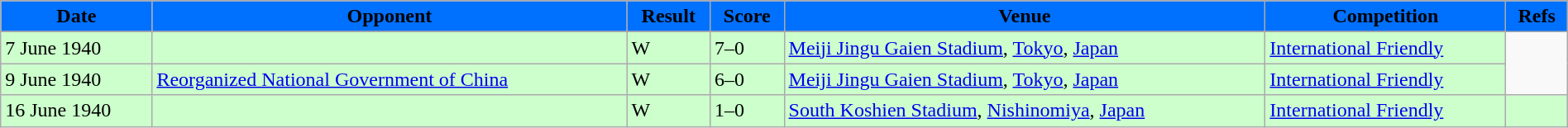<table width=100% class="wikitable">
<tr>
<th style="background:#0070FF;"><span>Date</span></th>
<th style="background:#0070FF;"><span>Opponent</span></th>
<th style="background:#0070FF;"><span>Result</span></th>
<th style="background:#0070FF;"><span>Score</span></th>
<th style="background:#0070FF;"><span>Venue</span></th>
<th style="background:#0070FF;"><span>Competition</span></th>
<th style="background:#0070FF;"><span>Refs</span></th>
</tr>
<tr>
</tr>
<tr style="background:#CFC;">
<td>7 June 1940</td>
<td></td>
<td>W</td>
<td>7–0</td>
<td> <a href='#'>Meiji Jingu Gaien Stadium</a>, <a href='#'>Tokyo</a>, <a href='#'>Japan</a></td>
<td><a href='#'>International Friendly</a></td>
</tr>
<tr style="background:#CFC;">
<td>9 June 1940</td>
<td> <a href='#'>Reorganized National Government of China</a></td>
<td>W</td>
<td>6–0</td>
<td> <a href='#'>Meiji Jingu Gaien Stadium</a>, <a href='#'>Tokyo</a>, <a href='#'>Japan</a></td>
<td><a href='#'>International Friendly</a></td>
</tr>
<tr style="background:#CFC;">
<td>16 June 1940</td>
<td></td>
<td>W</td>
<td>1–0</td>
<td> <a href='#'>South Koshien Stadium</a>, <a href='#'>Nishinomiya</a>, <a href='#'>Japan</a></td>
<td><a href='#'>International Friendly</a></td>
<td></td>
</tr>
</table>
